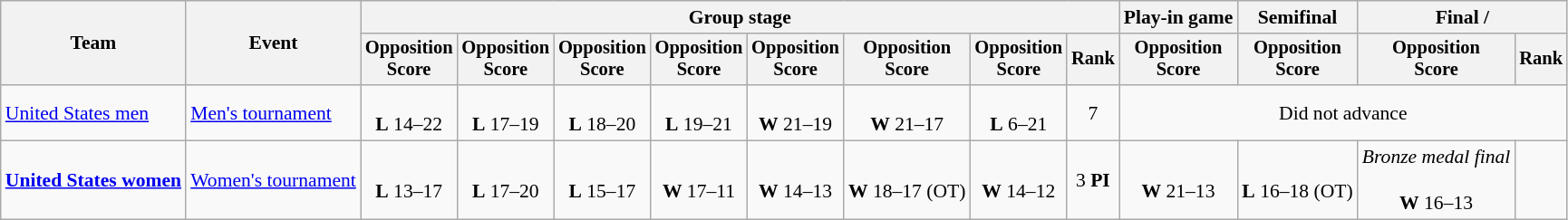<table class=wikitable style=font-size:90%;text-align:center>
<tr>
<th rowspan=2>Team</th>
<th rowspan=2>Event</th>
<th colspan=8>Group stage</th>
<th>Play-in game</th>
<th>Semifinal</th>
<th colspan=2>Final / </th>
</tr>
<tr style=font-size:95%>
<th>Opposition<br>Score</th>
<th>Opposition<br>Score</th>
<th>Opposition<br>Score</th>
<th>Opposition<br>Score</th>
<th>Opposition<br>Score</th>
<th>Opposition<br>Score</th>
<th>Opposition<br>Score</th>
<th>Rank</th>
<th>Opposition<br>Score</th>
<th>Opposition<br>Score</th>
<th>Opposition<br>Score</th>
<th>Rank</th>
</tr>
<tr>
<td align=left><a href='#'>United States men</a></td>
<td align=left><a href='#'>Men's tournament</a></td>
<td><br><strong>L</strong> 14–22</td>
<td><br><strong>L</strong> 17–19</td>
<td><br><strong>L</strong> 18–20</td>
<td><br><strong>L</strong> 19–21</td>
<td><br><strong>W</strong> 21–19</td>
<td><br><strong>W</strong> 21–17</td>
<td><br><strong>L</strong> 6–21</td>
<td>7</td>
<td colspan=4>Did not advance</td>
</tr>
<tr>
<td align=left><strong><a href='#'>United States women</a></strong></td>
<td align=left><a href='#'>Women's tournament</a></td>
<td><br><strong>L</strong> 13–17</td>
<td><br><strong>L</strong> 17–20</td>
<td><br><strong>L</strong> 15–17</td>
<td><br><strong>W</strong> 17–11</td>
<td><br><strong>W</strong> 14–13</td>
<td><br><strong>W</strong> 18–17 (OT)</td>
<td><br><strong>W</strong> 14–12</td>
<td>3 <strong>PI</strong></td>
<td><br><strong>W</strong> 21–13</td>
<td><br><strong>L</strong> 16–18 (OT)</td>
<td><em>Bronze medal final</em><br><br><strong>W</strong> 16–13</td>
<td></td>
</tr>
</table>
